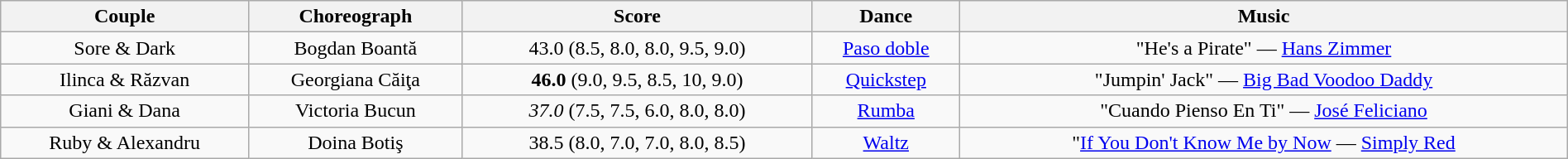<table class="wikitable" style="text-align: center; width:100%;">
<tr>
<th>Couple</th>
<th>Choreograph</th>
<th>Score</th>
<th>Dance</th>
<th>Music</th>
</tr>
<tr>
<td>Sore & Dark</td>
<td>Bogdan Boantă</td>
<td>43.0 (8.5, 8.0, 8.0, 9.5, 9.0)</td>
<td><a href='#'>Paso doble</a> </td>
<td>"He's a Pirate" — <a href='#'>Hans Zimmer</a></td>
</tr>
<tr>
<td>Ilinca & Răzvan</td>
<td>Georgiana Căiţa</td>
<td><span> <strong>46.0</strong> (9.0, 9.5, 8.5, 10, 9.0)</span></td>
<td><a href='#'>Quickstep</a></td>
<td>"Jumpin' Jack" — <a href='#'>Big Bad Voodoo Daddy</a></td>
</tr>
<tr>
<td>Giani & Dana</td>
<td>Victoria Bucun</td>
<td><span> <em>37.0</em> (7.5, 7.5, 6.0, 8.0, 8.0)</span></td>
<td><a href='#'>Rumba</a></td>
<td>"Cuando Pienso En Ti" — <a href='#'>José Feliciano</a></td>
</tr>
<tr>
<td>Ruby & Alexandru</td>
<td>Doina Botiş</td>
<td>38.5 (8.0, 7.0, 7.0, 8.0, 8.5)</td>
<td><a href='#'>Waltz</a></td>
<td>"<a href='#'>If You Don't Know Me by Now</a> — <a href='#'>Simply Red</a></td>
</tr>
</table>
